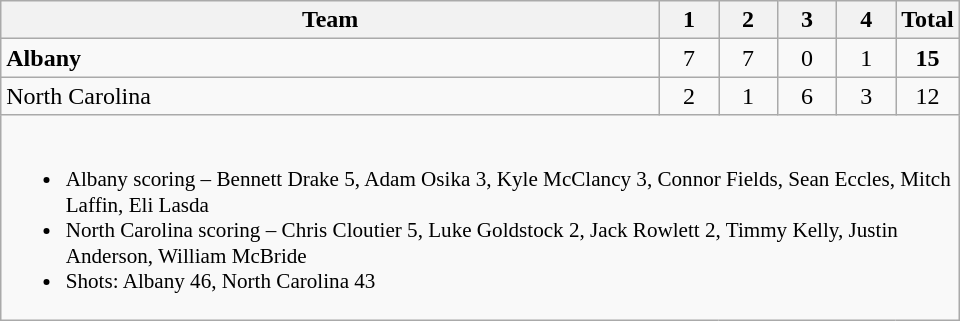<table class="wikitable" style="text-align:center; max-width:40em">
<tr>
<th>Team</th>
<th style="width:2em">1</th>
<th style="width:2em">2</th>
<th style="width:2em">3</th>
<th style="width:2em">4</th>
<th style="width:2em">Total</th>
</tr>
<tr>
<td style="text-align:left"><strong>Albany</strong></td>
<td>7</td>
<td>7</td>
<td>0</td>
<td>1</td>
<td><strong>15</strong></td>
</tr>
<tr>
<td style="text-align:left">North Carolina</td>
<td>2</td>
<td>1</td>
<td>6</td>
<td>3</td>
<td>12</td>
</tr>
<tr>
<td colspan=6 style="text-align:left; font-size:88%;"><br><ul><li>Albany scoring – Bennett Drake 5, Adam Osika 3, Kyle McClancy 3, Connor Fields, Sean Eccles, Mitch Laffin, Eli Lasda</li><li>North Carolina scoring – Chris Cloutier 5, Luke Goldstock 2, Jack Rowlett 2, Timmy Kelly, Justin Anderson, William McBride</li><li>Shots: Albany 46, North Carolina 43</li></ul></td>
</tr>
</table>
